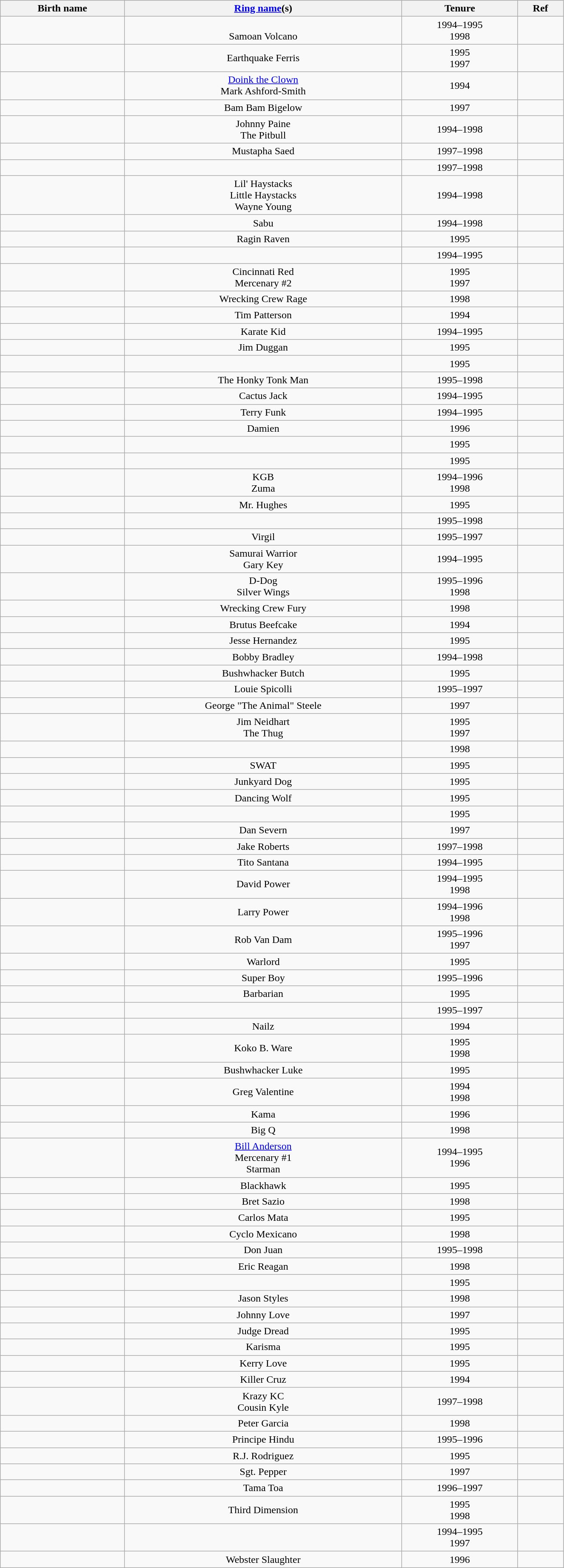<table class="sortable wikitable" style="text-align:center; width:70%;">
<tr>
<th>Birth name</th>
<th><a href='#'>Ring name</a>(s)</th>
<th>Tenure</th>
<th>Ref</th>
</tr>
<tr>
<td></td>
<td><br>Samoan Volcano</td>
<td sort>1994–1995<br>1998</td>
<td></td>
</tr>
<tr>
<td></td>
<td>Earthquake Ferris</td>
<td sort>1995<br>1997</td>
<td></td>
</tr>
<tr>
<td></td>
<td><a href='#'>Doink the Clown</a><br>Mark Ashford-Smith</td>
<td sort>1994</td>
<td></td>
</tr>
<tr>
<td></td>
<td>Bam Bam Bigelow</td>
<td sort>1997</td>
<td></td>
</tr>
<tr>
<td></td>
<td>Johnny Paine<br>The Pitbull</td>
<td sort>1994–1998</td>
<td></td>
</tr>
<tr>
<td></td>
<td>Mustapha Saed</td>
<td sort>1997–1998</td>
<td></td>
</tr>
<tr>
<td></td>
<td></td>
<td sort>1997–1998</td>
<td></td>
</tr>
<tr>
<td></td>
<td>Lil' Haystacks<br>Little Haystacks<br>Wayne Young</td>
<td sort>1994–1998</td>
<td></td>
</tr>
<tr>
<td></td>
<td>Sabu</td>
<td sort>1994–1998</td>
<td></td>
</tr>
<tr>
<td></td>
<td>Ragin Raven</td>
<td sort>1995</td>
<td></td>
</tr>
<tr>
<td></td>
<td></td>
<td sort>1994–1995</td>
<td></td>
</tr>
<tr>
<td></td>
<td>Cincinnati Red<br>Mercenary #2</td>
<td sort>1995<br>1997</td>
<td></td>
</tr>
<tr>
<td></td>
<td>Wrecking Crew Rage</td>
<td sort>1998</td>
<td></td>
</tr>
<tr>
<td></td>
<td>Tim Patterson</td>
<td sort>1994</td>
<td></td>
</tr>
<tr>
<td></td>
<td>Karate Kid</td>
<td sort>1994–1995</td>
<td></td>
</tr>
<tr>
<td></td>
<td>Jim Duggan</td>
<td sort>1995</td>
<td></td>
</tr>
<tr>
<td></td>
<td></td>
<td sort>1995</td>
<td></td>
</tr>
<tr>
<td></td>
<td>The Honky Tonk Man</td>
<td sort>1995–1998</td>
<td></td>
</tr>
<tr>
<td></td>
<td>Cactus Jack</td>
<td sort>1994–1995</td>
<td></td>
</tr>
<tr>
<td></td>
<td>Terry Funk</td>
<td sort>1994–1995</td>
<td></td>
</tr>
<tr>
<td></td>
<td>Damien</td>
<td sort>1996</td>
<td></td>
</tr>
<tr>
<td></td>
<td></td>
<td sort>1995</td>
<td></td>
</tr>
<tr>
<td></td>
<td></td>
<td sort>1995</td>
<td></td>
</tr>
<tr>
<td></td>
<td>KGB<br>Zuma</td>
<td sort>1994–1996<br>1998</td>
<td></td>
</tr>
<tr>
<td></td>
<td>Mr. Hughes</td>
<td sort>1995</td>
<td></td>
</tr>
<tr>
<td></td>
<td></td>
<td sort>1995–1998</td>
<td></td>
</tr>
<tr>
<td></td>
<td>Virgil</td>
<td sort>1995–1997</td>
<td></td>
</tr>
<tr>
<td></td>
<td>Samurai Warrior<br>Gary Key</td>
<td sort>1994–1995</td>
<td></td>
</tr>
<tr>
<td></td>
<td>D-Dog<br>Silver Wings</td>
<td sort>1995–1996<br>1998</td>
<td></td>
</tr>
<tr>
<td></td>
<td>Wrecking Crew Fury</td>
<td sort>1998</td>
<td></td>
</tr>
<tr>
<td></td>
<td>Brutus Beefcake</td>
<td sort>1994</td>
<td></td>
</tr>
<tr>
<td></td>
<td>Jesse Hernandez</td>
<td sort>1995</td>
<td></td>
</tr>
<tr>
<td></td>
<td>Bobby Bradley</td>
<td sort>1994–1998</td>
<td></td>
</tr>
<tr>
<td></td>
<td>Bushwhacker Butch</td>
<td sort>1995</td>
<td></td>
</tr>
<tr>
<td></td>
<td>Louie Spicolli</td>
<td sort>1995–1997</td>
<td></td>
</tr>
<tr>
<td></td>
<td>George "The Animal" Steele</td>
<td sort>1997</td>
<td></td>
</tr>
<tr>
<td></td>
<td>Jim Neidhart<br>The Thug</td>
<td sort>1995<br>1997</td>
<td></td>
</tr>
<tr>
<td></td>
<td></td>
<td sort>1998</td>
<td></td>
</tr>
<tr>
<td></td>
<td>SWAT</td>
<td sort>1995</td>
<td></td>
</tr>
<tr>
<td></td>
<td>Junkyard Dog</td>
<td sort>1995</td>
<td></td>
</tr>
<tr>
<td></td>
<td>Dancing Wolf</td>
<td sort>1995</td>
<td></td>
</tr>
<tr>
<td></td>
<td></td>
<td sort>1995</td>
<td></td>
</tr>
<tr>
<td></td>
<td>Dan Severn</td>
<td sort>1997</td>
<td></td>
</tr>
<tr>
<td></td>
<td>Jake Roberts</td>
<td sort>1997–1998</td>
<td></td>
</tr>
<tr>
<td></td>
<td>Tito Santana</td>
<td sort>1994–1995</td>
<td></td>
</tr>
<tr>
<td></td>
<td>David Power</td>
<td sort>1994–1995<br>1998</td>
<td></td>
</tr>
<tr>
<td></td>
<td>Larry Power</td>
<td sort>1994–1996<br>1998</td>
<td></td>
</tr>
<tr>
<td></td>
<td>Rob Van Dam</td>
<td sort>1995–1996<br>1997</td>
<td></td>
</tr>
<tr>
<td></td>
<td>Warlord</td>
<td sort>1995</td>
<td></td>
</tr>
<tr>
<td></td>
<td>Super Boy</td>
<td sort>1995–1996</td>
<td></td>
</tr>
<tr>
<td></td>
<td>Barbarian</td>
<td sort>1995</td>
<td></td>
</tr>
<tr>
<td></td>
<td></td>
<td sort>1995–1997</td>
<td></td>
</tr>
<tr>
<td></td>
<td>Nailz</td>
<td sort>1994</td>
<td></td>
</tr>
<tr>
<td></td>
<td>Koko B. Ware</td>
<td sort>1995<br>1998</td>
<td></td>
</tr>
<tr>
<td></td>
<td>Bushwhacker Luke</td>
<td sort>1995</td>
<td></td>
</tr>
<tr>
<td></td>
<td>Greg Valentine</td>
<td sort>1994<br>1998</td>
<td></td>
</tr>
<tr>
<td></td>
<td>Kama</td>
<td sort>1996</td>
<td></td>
</tr>
<tr>
<td></td>
<td>Big Q</td>
<td sort>1998</td>
<td></td>
</tr>
<tr>
<td></td>
<td><a href='#'>Bill Anderson</a><br>Mercenary #1<br>Starman</td>
<td sort>1994–1995<br>1996</td>
<td></td>
</tr>
<tr>
<td></td>
<td>Blackhawk</td>
<td sort>1995</td>
<td></td>
</tr>
<tr>
<td></td>
<td>Bret Sazio</td>
<td sort>1998</td>
<td></td>
</tr>
<tr>
<td></td>
<td>Carlos Mata</td>
<td sort>1995</td>
<td></td>
</tr>
<tr>
<td></td>
<td>Cyclo Mexicano</td>
<td sort>1998</td>
<td></td>
</tr>
<tr>
<td></td>
<td>Don Juan</td>
<td sort>1995–1998</td>
<td></td>
</tr>
<tr>
<td></td>
<td>Eric Reagan</td>
<td sort>1998</td>
<td></td>
</tr>
<tr>
<td></td>
<td></td>
<td sort>1995</td>
<td></td>
</tr>
<tr>
<td></td>
<td>Jason Styles</td>
<td sort>1998</td>
<td></td>
</tr>
<tr>
<td></td>
<td>Johnny Love</td>
<td sort>1997</td>
<td></td>
</tr>
<tr>
<td></td>
<td>Judge Dread</td>
<td sort>1995</td>
<td></td>
</tr>
<tr>
<td></td>
<td>Karisma</td>
<td sort>1995</td>
<td></td>
</tr>
<tr>
<td></td>
<td>Kerry Love</td>
<td sort>1995</td>
<td></td>
</tr>
<tr>
<td></td>
<td>Killer Cruz</td>
<td sort>1994</td>
<td></td>
</tr>
<tr>
<td></td>
<td>Krazy KC<br>Cousin Kyle</td>
<td sort>1997–1998</td>
<td></td>
</tr>
<tr>
<td></td>
<td>Peter Garcia</td>
<td sort>1998</td>
<td></td>
</tr>
<tr>
<td></td>
<td>Principe Hindu</td>
<td sort>1995–1996</td>
<td></td>
</tr>
<tr>
<td></td>
<td>R.J. Rodriguez</td>
<td sort>1995</td>
<td></td>
</tr>
<tr>
<td></td>
<td>Sgt. Pepper</td>
<td sort>1997</td>
<td></td>
</tr>
<tr>
<td></td>
<td>Tama Toa</td>
<td sort>1996–1997</td>
<td></td>
</tr>
<tr>
<td></td>
<td>Third Dimension</td>
<td sort>1995<br>1998</td>
<td></td>
</tr>
<tr>
<td></td>
<td></td>
<td sort>1994–1995<br>1997</td>
<td></td>
</tr>
<tr>
<td></td>
<td>Webster Slaughter</td>
<td sort>1996</td>
<td></td>
</tr>
</table>
